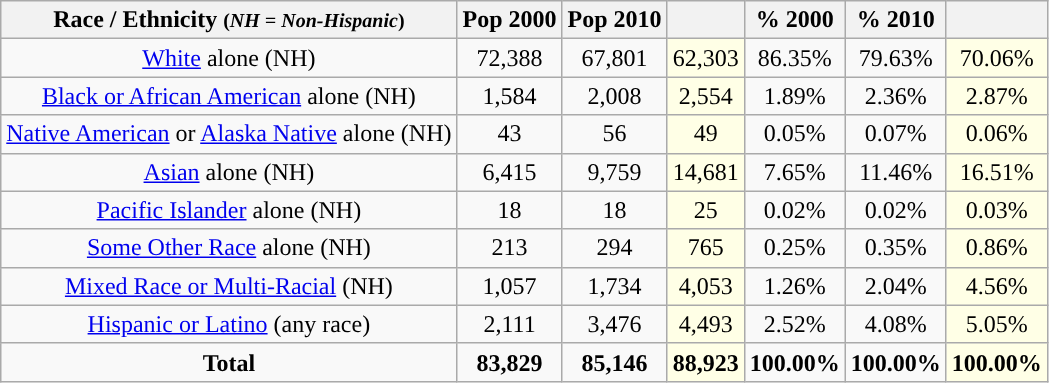<table class="wikitable" style="text-align:center;">
<tr>
<th>Race / Ethnicity <small>(<em>NH = Non-Hispanic</em>)</small></th>
<th>Pop 2000</th>
<th>Pop 2010</th>
<th></th>
<th>% 2000</th>
<th>% 2010</th>
<th></th>
</tr>
<tr>
<td><a href='#'>White</a> alone (NH)</td>
<td>72,388</td>
<td>67,801</td>
<td style='background: #ffffe6;'>62,303</td>
<td>86.35%</td>
<td>79.63%</td>
<td style='background: #ffffe6;'>70.06%</td>
</tr>
<tr>
<td><a href='#'>Black or African American</a> alone (NH)</td>
<td>1,584</td>
<td>2,008</td>
<td style='background: #ffffe6;'>2,554</td>
<td>1.89%</td>
<td>2.36%</td>
<td style='background: #ffffe6;'>2.87%</td>
</tr>
<tr>
<td><a href='#'>Native American</a> or <a href='#'>Alaska Native</a> alone (NH)</td>
<td>43</td>
<td>56</td>
<td style='background: #ffffe6;'>49</td>
<td>0.05%</td>
<td>0.07%</td>
<td style='background: #ffffe6;'>0.06%</td>
</tr>
<tr>
<td><a href='#'>Asian</a> alone (NH)</td>
<td>6,415</td>
<td>9,759</td>
<td style='background: #ffffe6;'>14,681</td>
<td>7.65%</td>
<td>11.46%</td>
<td style='background: #ffffe6;'>16.51%</td>
</tr>
<tr>
<td><a href='#'>Pacific Islander</a> alone (NH)</td>
<td>18</td>
<td>18</td>
<td style='background: #ffffe6;'>25</td>
<td>0.02%</td>
<td>0.02%</td>
<td style='background: #ffffe6;'>0.03%</td>
</tr>
<tr>
<td><a href='#'>Some Other Race</a> alone (NH)</td>
<td>213</td>
<td>294</td>
<td style='background: #ffffe6;'>765</td>
<td>0.25%</td>
<td>0.35%</td>
<td style='background: #ffffe6;'>0.86%</td>
</tr>
<tr>
<td><a href='#'>Mixed Race or Multi-Racial</a> (NH)</td>
<td>1,057</td>
<td>1,734</td>
<td style='background: #ffffe6;'>4,053</td>
<td>1.26%</td>
<td>2.04%</td>
<td style='background: #ffffe6;'>4.56%</td>
</tr>
<tr>
<td><a href='#'>Hispanic or Latino</a> (any race)</td>
<td>2,111</td>
<td>3,476</td>
<td style='background: #ffffe6;'>4,493</td>
<td>2.52%</td>
<td>4.08%</td>
<td style='background: #ffffe6;'>5.05%</td>
</tr>
<tr>
<td><strong>Total</strong></td>
<td><strong>83,829</strong></td>
<td><strong>85,146</strong></td>
<td style='background: #ffffe6;'><strong>88,923</strong></td>
<td><strong>100.00%</strong></td>
<td><strong>100.00%</strong></td>
<td style='background: #ffffe6;'><strong>100.00%</strong></td>
</tr>
</table>
